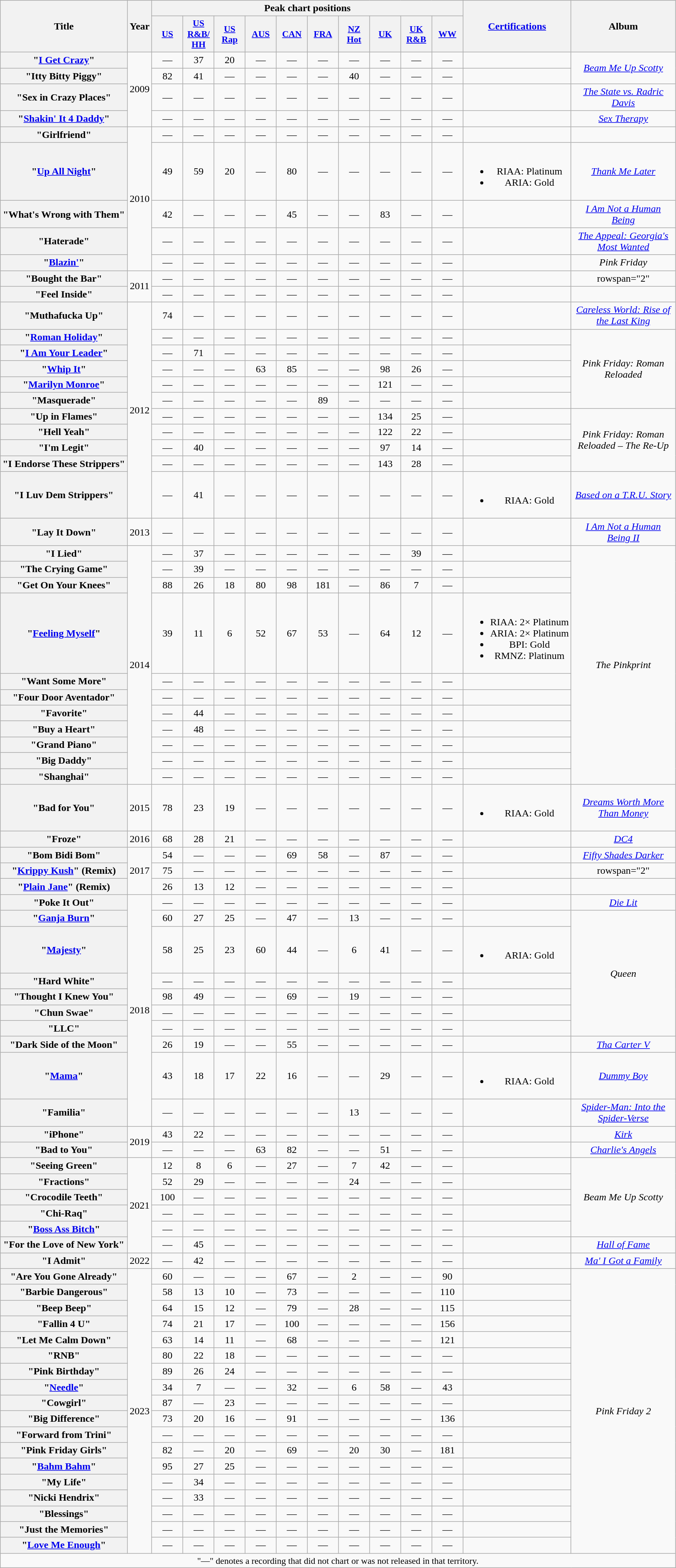<table class="wikitable plainrowheaders" style="text-align:center;">
<tr>
<th scope="col" rowspan="2">Title</th>
<th scope="col" rowspan="2">Year</th>
<th scope="col" colspan="10">Peak chart positions</th>
<th scope="col" rowspan="2"><a href='#'>Certifications</a></th>
<th scope="col" rowspan="2" style="width:10em;">Album</th>
</tr>
<tr>
<th scope="col" style="width:3em;font-size:90%;"><a href='#'>US</a><br></th>
<th scope="col" style="width:3em;font-size:90%;"><a href='#'>US<br>R&B/<br>HH</a><br></th>
<th scope="col" style="width:3em;font-size:90%;"><a href='#'>US<br>Rap</a><br></th>
<th scope="col" style="width:3em;font-size:90%;"><a href='#'>AUS</a><br></th>
<th scope="col" style="width:3em;font-size:90%;"><a href='#'>CAN</a><br></th>
<th scope="col" style="width:3em;font-size:90%;"><a href='#'>FRA</a><br></th>
<th scope="col" style="width:3em;font-size:90%;"><a href='#'>NZ<br>Hot</a><br></th>
<th scope="col" style="width:3em;font-size:90%;"><a href='#'>UK</a><br></th>
<th scope="col" style="width:3em;font-size:90%;"><a href='#'>UK<br>R&B</a><br></th>
<th scope="col" style="width:3em;font-size:90%;"><a href='#'>WW</a><br></th>
</tr>
<tr>
<th scope="row">"<a href='#'>I Get Crazy</a>"<br></th>
<td rowspan="4">2009</td>
<td>—</td>
<td>37</td>
<td>20</td>
<td>—</td>
<td>—</td>
<td>—</td>
<td>—</td>
<td>—</td>
<td>—</td>
<td>—</td>
<td></td>
<td rowspan="2"><em><a href='#'>Beam Me Up Scotty</a></em></td>
</tr>
<tr>
<th scope="row">"Itty Bitty Piggy"</th>
<td>82</td>
<td>41</td>
<td>—</td>
<td>—</td>
<td>—</td>
<td>—</td>
<td>40</td>
<td>—</td>
<td>—</td>
<td>—</td>
<td></td>
</tr>
<tr>
<th scope="row">"Sex in Crazy Places"<br></th>
<td>—</td>
<td>—</td>
<td>—</td>
<td>—</td>
<td>—</td>
<td>—</td>
<td>—</td>
<td>—</td>
<td>—</td>
<td>—</td>
<td></td>
<td><em><a href='#'>The State vs. Radric Davis</a></em></td>
</tr>
<tr>
<th scope="row">"<a href='#'>Shakin' It 4 Daddy</a>"<br></th>
<td>—</td>
<td>—</td>
<td>—</td>
<td>—</td>
<td>—</td>
<td>—</td>
<td>—</td>
<td>—</td>
<td>—</td>
<td>—</td>
<td></td>
<td><em><a href='#'>Sex Therapy</a></em></td>
</tr>
<tr>
<th scope="row">"Girlfriend"</th>
<td rowspan="5">2010</td>
<td>—</td>
<td>—</td>
<td>—</td>
<td>—</td>
<td>—</td>
<td>—</td>
<td>—</td>
<td>—</td>
<td>—</td>
<td>—</td>
<td></td>
<td></td>
</tr>
<tr>
<th scope="row">"<a href='#'>Up All Night</a>"<br></th>
<td>49</td>
<td>59</td>
<td>20</td>
<td>—</td>
<td>80</td>
<td>—</td>
<td>—</td>
<td>—</td>
<td>—</td>
<td>—</td>
<td><br><ul><li>RIAA: Platinum</li><li>ARIA: Gold</li></ul></td>
<td><em><a href='#'>Thank Me Later</a></em></td>
</tr>
<tr>
<th scope="row">"What's Wrong with Them"<br></th>
<td>42</td>
<td>—</td>
<td>—</td>
<td>—</td>
<td>45</td>
<td>—</td>
<td>—</td>
<td>83</td>
<td>—</td>
<td>—</td>
<td></td>
<td><em><a href='#'>I Am Not a Human Being</a></em></td>
</tr>
<tr>
<th scope="row">"Haterade"<br></th>
<td>—</td>
<td>—</td>
<td>—</td>
<td>—</td>
<td>—</td>
<td>—</td>
<td>—</td>
<td>—</td>
<td>—</td>
<td>—</td>
<td></td>
<td><em><a href='#'>The Appeal: Georgia's Most Wanted</a></em></td>
</tr>
<tr>
<th scope="row">"<a href='#'>Blazin'</a>"<br></th>
<td>—</td>
<td>—</td>
<td>—</td>
<td>—</td>
<td>—</td>
<td>—</td>
<td>—</td>
<td>—</td>
<td>—</td>
<td>—</td>
<td></td>
<td><em>Pink Friday</em></td>
</tr>
<tr>
<th scope="row">"Bought the Bar"<br></th>
<td rowspan="2">2011</td>
<td>—</td>
<td>—</td>
<td>—</td>
<td>—</td>
<td>—</td>
<td>—</td>
<td>—</td>
<td>—</td>
<td>—</td>
<td>—</td>
<td></td>
<td>rowspan="2" </td>
</tr>
<tr>
<th scope="row">"Feel Inside"<br></th>
<td>—</td>
<td>—</td>
<td>—</td>
<td>—</td>
<td>—</td>
<td>—</td>
<td>—</td>
<td>—</td>
<td>—</td>
<td>—</td>
<td></td>
</tr>
<tr>
<th scope="row">"Muthafucka Up"<br></th>
<td rowspan="11">2012</td>
<td>74</td>
<td>—</td>
<td>—</td>
<td>—</td>
<td>—</td>
<td>—</td>
<td>—</td>
<td>—</td>
<td>—</td>
<td>—</td>
<td></td>
<td><em><a href='#'>Careless World: Rise of the Last King</a></em></td>
</tr>
<tr>
<th scope="row">"<a href='#'>Roman Holiday</a>"</th>
<td>—</td>
<td>—</td>
<td>—</td>
<td>—</td>
<td>—</td>
<td>—</td>
<td>—</td>
<td>—</td>
<td>—</td>
<td>—</td>
<td></td>
<td rowspan="5"><em>Pink Friday: Roman Reloaded</em></td>
</tr>
<tr>
<th scope="row">"<a href='#'>I Am Your Leader</a>"<br></th>
<td>—</td>
<td>71</td>
<td>—</td>
<td>—</td>
<td>—</td>
<td>—</td>
<td>—</td>
<td>—</td>
<td>—</td>
<td>—</td>
<td></td>
</tr>
<tr>
<th scope="row">"<a href='#'>Whip It</a>"</th>
<td>—</td>
<td>—</td>
<td>—</td>
<td>63</td>
<td>85</td>
<td>—</td>
<td>—</td>
<td>98</td>
<td>26</td>
<td>—</td>
<td></td>
</tr>
<tr>
<th scope="row">"<a href='#'>Marilyn Monroe</a>"</th>
<td>—</td>
<td>—</td>
<td>—</td>
<td>—</td>
<td>—</td>
<td>—</td>
<td>—</td>
<td>121</td>
<td>—</td>
<td>—</td>
<td></td>
</tr>
<tr>
<th scope="row">"Masquerade"</th>
<td>—</td>
<td>—</td>
<td>—</td>
<td>—</td>
<td>—</td>
<td>89</td>
<td>—</td>
<td>—</td>
<td>—</td>
<td>—</td>
<td></td>
</tr>
<tr>
<th scope="row">"Up in Flames"</th>
<td>—</td>
<td>—</td>
<td>—</td>
<td>—</td>
<td>—</td>
<td>—</td>
<td>—</td>
<td>134</td>
<td>25</td>
<td>—</td>
<td></td>
<td rowspan="4"><em>Pink Friday: Roman Reloaded – The Re-Up</em></td>
</tr>
<tr>
<th scope="row">"Hell Yeah"<br></th>
<td>—</td>
<td>—</td>
<td>—</td>
<td>—</td>
<td>—</td>
<td>—</td>
<td>—</td>
<td>122</td>
<td>22</td>
<td>—</td>
<td></td>
</tr>
<tr>
<th scope="row">"I'm Legit"<br></th>
<td>—</td>
<td>40</td>
<td>—</td>
<td>—</td>
<td>—</td>
<td>—</td>
<td>—</td>
<td>97</td>
<td>14</td>
<td>—</td>
<td></td>
</tr>
<tr>
<th scope="row">"I Endorse These Strippers"<br></th>
<td>—</td>
<td>—</td>
<td>—</td>
<td>—</td>
<td>—</td>
<td>—</td>
<td>—</td>
<td>143</td>
<td>28</td>
<td>—</td>
<td></td>
</tr>
<tr>
<th scope="row">"I Luv Dem Strippers"<br></th>
<td>—</td>
<td>41</td>
<td>—</td>
<td>—</td>
<td>—</td>
<td>—</td>
<td>—</td>
<td>—</td>
<td>—</td>
<td>—</td>
<td><br><ul><li>RIAA: Gold</li></ul></td>
<td><em><a href='#'>Based on a T.R.U. Story</a></em></td>
</tr>
<tr>
<th scope="row">"Lay It Down"<br></th>
<td>2013</td>
<td>—</td>
<td>—</td>
<td>—</td>
<td>—</td>
<td>—</td>
<td>—</td>
<td>—</td>
<td>—</td>
<td>—</td>
<td>—</td>
<td></td>
<td><em><a href='#'>I Am Not a Human Being II</a></em></td>
</tr>
<tr>
<th scope="row">"I Lied"</th>
<td rowspan="11">2014</td>
<td>—</td>
<td>37</td>
<td>—</td>
<td>—</td>
<td>—</td>
<td>—</td>
<td>—</td>
<td>—</td>
<td>39</td>
<td>—</td>
<td></td>
<td rowspan="11"><em>The Pinkprint</em></td>
</tr>
<tr>
<th scope="row">"The Crying Game"<br></th>
<td>—</td>
<td>39</td>
<td>—</td>
<td>—</td>
<td>—</td>
<td>—</td>
<td>—</td>
<td>—</td>
<td>—</td>
<td>—</td>
<td></td>
</tr>
<tr>
<th scope="row">"Get On Your Knees"<br></th>
<td>88</td>
<td>26</td>
<td>18</td>
<td>80</td>
<td>98</td>
<td>181</td>
<td>—</td>
<td>86</td>
<td>7</td>
<td>—</td>
<td></td>
</tr>
<tr>
<th scope="row">"<a href='#'>Feeling Myself</a>"<br></th>
<td>39</td>
<td>11</td>
<td>6</td>
<td>52</td>
<td>67</td>
<td>53</td>
<td>—</td>
<td>64</td>
<td>12</td>
<td>—</td>
<td><br><ul><li>RIAA: 2× Platinum</li><li>ARIA: 2× Platinum</li><li>BPI: Gold</li><li>RMNZ: Platinum</li></ul></td>
</tr>
<tr>
<th scope="row">"Want Some More"</th>
<td>—</td>
<td>—</td>
<td>—</td>
<td>—</td>
<td>—</td>
<td>—</td>
<td>—</td>
<td>—</td>
<td>—</td>
<td>—</td>
<td></td>
</tr>
<tr>
<th scope="row">"Four Door Aventador"</th>
<td>—</td>
<td>—</td>
<td>—</td>
<td>—</td>
<td>—</td>
<td>—</td>
<td>—</td>
<td>—</td>
<td>—</td>
<td>—</td>
<td></td>
</tr>
<tr>
<th scope="row">"Favorite"<br></th>
<td>—</td>
<td>44</td>
<td>—</td>
<td>—</td>
<td>—</td>
<td>—</td>
<td>—</td>
<td>—</td>
<td>—</td>
<td>—</td>
<td></td>
</tr>
<tr>
<th scope="row">"Buy a Heart"<br></th>
<td>—</td>
<td>48</td>
<td>—</td>
<td>—</td>
<td>—</td>
<td>—</td>
<td>—</td>
<td>—</td>
<td>—</td>
<td>—</td>
<td></td>
</tr>
<tr>
<th scope="row">"Grand Piano"</th>
<td>—</td>
<td>—</td>
<td>—</td>
<td>—</td>
<td>—</td>
<td>—</td>
<td>—</td>
<td>—</td>
<td>—</td>
<td>—</td>
<td></td>
</tr>
<tr>
<th scope="row">"Big Daddy"<br></th>
<td>—</td>
<td>—</td>
<td>—</td>
<td>—</td>
<td>—</td>
<td>—</td>
<td>—</td>
<td>—</td>
<td>—</td>
<td>—</td>
<td></td>
</tr>
<tr>
<th scope="row">"Shanghai"</th>
<td>—</td>
<td>—</td>
<td>—</td>
<td>—</td>
<td>—</td>
<td>—</td>
<td>—</td>
<td>—</td>
<td>—</td>
<td>—</td>
<td></td>
</tr>
<tr>
<th scope="row">"Bad for You"<br></th>
<td>2015</td>
<td>78</td>
<td>23</td>
<td>19</td>
<td>—</td>
<td>—</td>
<td>—</td>
<td>—</td>
<td>—</td>
<td>—</td>
<td>—</td>
<td><br><ul><li>RIAA: Gold</li></ul></td>
<td><em><a href='#'>Dreams Worth More Than Money</a></em></td>
</tr>
<tr>
<th scope="row">"Froze"<br></th>
<td>2016</td>
<td>68</td>
<td>28</td>
<td>21</td>
<td>—</td>
<td>—</td>
<td>—</td>
<td>—</td>
<td>—</td>
<td>—</td>
<td>—</td>
<td></td>
<td><em><a href='#'>DC4</a></em></td>
</tr>
<tr>
<th scope="row">"Bom Bidi Bom"<br></th>
<td rowspan="3">2017</td>
<td>54</td>
<td>—</td>
<td>—</td>
<td>—</td>
<td>69</td>
<td>58</td>
<td>—</td>
<td>87</td>
<td>—</td>
<td>—</td>
<td></td>
<td><em><a href='#'>Fifty Shades Darker</a></em></td>
</tr>
<tr>
<th scope="row">"<a href='#'>Krippy Kush</a>" (Remix)<br></th>
<td>75</td>
<td>—</td>
<td>—</td>
<td>—</td>
<td>—</td>
<td>—</td>
<td>—</td>
<td>—</td>
<td>—</td>
<td>—</td>
<td></td>
<td>rowspan="2" </td>
</tr>
<tr>
<th scope="row">"<a href='#'>Plain Jane</a>" (Remix)<br></th>
<td>26</td>
<td>13</td>
<td>12</td>
<td>—</td>
<td>—</td>
<td>—</td>
<td>—</td>
<td>—</td>
<td>—</td>
<td>—</td>
<td></td>
</tr>
<tr>
<th scope="row">"Poke It Out"<br></th>
<td rowspan="10">2018</td>
<td>—</td>
<td>—</td>
<td>—</td>
<td>—</td>
<td>—</td>
<td>—</td>
<td>—</td>
<td>—</td>
<td>—</td>
<td>—</td>
<td></td>
<td><em><a href='#'>Die Lit</a></em></td>
</tr>
<tr>
<th scope="row">"<a href='#'>Ganja Burn</a>"</th>
<td>60</td>
<td>27</td>
<td>25</td>
<td>—</td>
<td>47</td>
<td>—</td>
<td>13</td>
<td>—</td>
<td>—</td>
<td>—</td>
<td></td>
<td rowspan="6"><em>Queen</em></td>
</tr>
<tr>
<th scope="row">"<a href='#'>Majesty</a>"<br></th>
<td>58</td>
<td>25</td>
<td>23</td>
<td>60</td>
<td>44</td>
<td>—</td>
<td>6</td>
<td>41</td>
<td>—</td>
<td>—</td>
<td><br><ul><li>ARIA: Gold</li></ul></td>
</tr>
<tr>
<th scope="row">"Hard White"</th>
<td>—</td>
<td>—</td>
<td>—</td>
<td>—</td>
<td>—</td>
<td>—</td>
<td>—</td>
<td>—</td>
<td>—</td>
<td>—</td>
<td></td>
</tr>
<tr>
<th scope="row">"Thought I Knew You"<br></th>
<td>98</td>
<td>49</td>
<td>—</td>
<td>—</td>
<td>69</td>
<td>—</td>
<td>19</td>
<td>—</td>
<td>—</td>
<td>—</td>
<td></td>
</tr>
<tr>
<th scope="row">"Chun Swae"<br></th>
<td>—</td>
<td>—</td>
<td>—</td>
<td>—</td>
<td>—</td>
<td>—</td>
<td>—</td>
<td>—</td>
<td>—</td>
<td>—</td>
<td></td>
</tr>
<tr>
<th scope="row">"LLC"</th>
<td>—</td>
<td>—</td>
<td>—</td>
<td>—</td>
<td>—</td>
<td>—</td>
<td>—</td>
<td>—</td>
<td>—</td>
<td>—</td>
<td></td>
</tr>
<tr>
<th scope="row">"Dark Side of the Moon"<br></th>
<td>26</td>
<td>19</td>
<td>—</td>
<td>—</td>
<td>55</td>
<td>—</td>
<td>—</td>
<td>—</td>
<td>—</td>
<td>—</td>
<td></td>
<td><em><a href='#'>Tha Carter V</a></em></td>
</tr>
<tr>
<th scope="row">"<a href='#'>Mama</a>"<br></th>
<td>43</td>
<td>18</td>
<td>17</td>
<td>22</td>
<td>16</td>
<td>—</td>
<td>—</td>
<td>29</td>
<td>—</td>
<td>—</td>
<td><br><ul><li>RIAA: Gold</li></ul></td>
<td><em><a href='#'>Dummy Boy</a></em></td>
</tr>
<tr>
<th scope="row">"Familia"<br></th>
<td>—</td>
<td>—</td>
<td>—</td>
<td>—</td>
<td>—</td>
<td>—</td>
<td>13</td>
<td>—</td>
<td>—</td>
<td>—</td>
<td></td>
<td><em><a href='#'>Spider-Man: Into the Spider-Verse</a></em></td>
</tr>
<tr>
<th scope="row">"iPhone"<br></th>
<td rowspan="2">2019</td>
<td>43</td>
<td>22</td>
<td>—</td>
<td>—</td>
<td>—</td>
<td>—</td>
<td>—</td>
<td>—</td>
<td>—</td>
<td>—</td>
<td></td>
<td><em><a href='#'>Kirk</a></em></td>
</tr>
<tr>
<th scope="row">"Bad to You"<br></th>
<td>—</td>
<td>—</td>
<td>—</td>
<td>63</td>
<td>82</td>
<td>—</td>
<td>—</td>
<td>51</td>
<td>—</td>
<td>—</td>
<td></td>
<td><em><a href='#'>Charlie's Angels</a></em></td>
</tr>
<tr>
<th scope="row">"Seeing Green"<br></th>
<td rowspan="6">2021</td>
<td>12</td>
<td>8</td>
<td>6</td>
<td>—</td>
<td>27</td>
<td>—</td>
<td>7</td>
<td>42</td>
<td>—</td>
<td>—</td>
<td></td>
<td rowspan="5"><em>Beam Me Up Scotty</em></td>
</tr>
<tr>
<th scope="row">"Fractions"</th>
<td>52</td>
<td>29</td>
<td>—</td>
<td>—</td>
<td>—</td>
<td>—</td>
<td>24</td>
<td>—</td>
<td>—</td>
<td>—</td>
<td></td>
</tr>
<tr>
<th scope="row">"Crocodile Teeth"<br></th>
<td>100</td>
<td>—</td>
<td>—</td>
<td>—</td>
<td>—</td>
<td>—</td>
<td>—</td>
<td>—</td>
<td>—</td>
<td>—</td>
<td></td>
</tr>
<tr>
<th scope="row">"Chi-Raq"<br></th>
<td>—</td>
<td>—</td>
<td>—</td>
<td>—</td>
<td>—</td>
<td>—</td>
<td>—</td>
<td>—</td>
<td>—</td>
<td>—</td>
<td></td>
</tr>
<tr>
<th scope="row">"<a href='#'>Boss Ass Bitch</a>"<br></th>
<td>—</td>
<td>—</td>
<td>—</td>
<td>—</td>
<td>—</td>
<td>—</td>
<td>—</td>
<td>—</td>
<td>—</td>
<td>—</td>
<td></td>
</tr>
<tr>
<th scope="row">"For the Love of New York"<br></th>
<td>—</td>
<td>45</td>
<td>—</td>
<td>—</td>
<td>—</td>
<td>—</td>
<td>—</td>
<td>—</td>
<td>—</td>
<td>—</td>
<td></td>
<td><em><a href='#'>Hall of Fame</a></em></td>
</tr>
<tr>
<th scope="row">"I Admit"<br></th>
<td>2022</td>
<td>—</td>
<td>42</td>
<td>—</td>
<td>—</td>
<td>—</td>
<td>—</td>
<td>—</td>
<td>—</td>
<td>—</td>
<td>—</td>
<td></td>
<td><em><a href='#'>Ma' I Got a Family</a></em></td>
</tr>
<tr>
<th scope="row">"Are You Gone Already"</th>
<td rowspan="18">2023</td>
<td>60</td>
<td>—</td>
<td>—</td>
<td>—</td>
<td>67</td>
<td>—</td>
<td>2</td>
<td>—</td>
<td>—</td>
<td>90</td>
<td></td>
<td rowspan="18"><em>Pink Friday 2</em></td>
</tr>
<tr>
<th scope="row">"Barbie Dangerous"</th>
<td>58</td>
<td>13</td>
<td>10</td>
<td>—</td>
<td>73</td>
<td>—</td>
<td>—</td>
<td>—</td>
<td>—</td>
<td>110</td>
<td></td>
</tr>
<tr>
<th scope="row">"Beep Beep"<br></th>
<td>64</td>
<td>15</td>
<td>12</td>
<td>—</td>
<td>79</td>
<td>—</td>
<td>28</td>
<td>—</td>
<td>—</td>
<td>115</td>
<td></td>
</tr>
<tr>
<th scope="row">"Fallin 4 U"</th>
<td>74</td>
<td>21</td>
<td>17</td>
<td>—</td>
<td>100</td>
<td>—</td>
<td>—</td>
<td>—</td>
<td>—</td>
<td>156</td>
<td></td>
</tr>
<tr>
<th scope="row">"Let Me Calm Down"<br></th>
<td>63</td>
<td>14</td>
<td>11</td>
<td>—</td>
<td>68</td>
<td>—</td>
<td>—</td>
<td>—</td>
<td>—</td>
<td>121</td>
<td></td>
</tr>
<tr>
<th scope="row">"RNB"<br></th>
<td>80</td>
<td>22</td>
<td>18</td>
<td>—</td>
<td>—</td>
<td>—</td>
<td>—</td>
<td>—</td>
<td>—</td>
<td>—</td>
<td></td>
</tr>
<tr>
<th scope="row">"Pink Birthday"</th>
<td>89</td>
<td>26</td>
<td>24</td>
<td>—</td>
<td>—</td>
<td>—</td>
<td>—</td>
<td>—</td>
<td>—</td>
<td>—</td>
<td></td>
</tr>
<tr>
<th scope="row">"<a href='#'>Needle</a>"<br></th>
<td>34</td>
<td>7</td>
<td>—</td>
<td>—</td>
<td>32</td>
<td>—</td>
<td>6</td>
<td>58</td>
<td>—</td>
<td>43</td>
<td></td>
</tr>
<tr>
<th scope="row">"Cowgirl"<br></th>
<td>87</td>
<td>—</td>
<td>23</td>
<td>—</td>
<td>—</td>
<td>—</td>
<td>—</td>
<td>—</td>
<td>—</td>
<td>—</td>
<td></td>
</tr>
<tr>
<th scope="row">"Big Difference"</th>
<td>73</td>
<td>20</td>
<td>16</td>
<td>—</td>
<td>91</td>
<td>—</td>
<td>—</td>
<td>—</td>
<td>—</td>
<td>136</td>
<td></td>
</tr>
<tr>
<th scope="row">"Forward from Trini"<br></th>
<td>—</td>
<td>—</td>
<td>—</td>
<td>—</td>
<td>—</td>
<td>—</td>
<td>—</td>
<td>—</td>
<td>—</td>
<td>—</td>
<td></td>
</tr>
<tr>
<th scope="row">"Pink Friday Girls"</th>
<td>82</td>
<td>—</td>
<td>20</td>
<td>—</td>
<td>69</td>
<td>—</td>
<td>20</td>
<td>30</td>
<td>—</td>
<td>181</td>
<td></td>
</tr>
<tr>
<th scope="row">"<a href='#'>Bahm Bahm</a>"</th>
<td>95</td>
<td>27</td>
<td>25</td>
<td>—</td>
<td>—</td>
<td>—</td>
<td>—</td>
<td>—</td>
<td>—</td>
<td>—</td>
<td></td>
</tr>
<tr>
<th scope="row">"My Life"</th>
<td>—</td>
<td>34</td>
<td>—</td>
<td>—</td>
<td>—</td>
<td>—</td>
<td>—</td>
<td>—</td>
<td>—</td>
<td>—</td>
<td></td>
</tr>
<tr>
<th scope="row">"Nicki Hendrix"<br></th>
<td>—</td>
<td>33</td>
<td>—</td>
<td>—</td>
<td>—</td>
<td>—</td>
<td>—</td>
<td>—</td>
<td>—</td>
<td>—</td>
<td></td>
</tr>
<tr>
<th scope="row">"Blessings"<br></th>
<td>—</td>
<td>—</td>
<td>—</td>
<td>—</td>
<td>—</td>
<td>—</td>
<td>—</td>
<td>—</td>
<td>—</td>
<td>—</td>
<td></td>
</tr>
<tr>
<th scope="row">"Just the Memories"</th>
<td>—</td>
<td>—</td>
<td>—</td>
<td>—</td>
<td>—</td>
<td>—</td>
<td>—</td>
<td>—</td>
<td>—</td>
<td>—</td>
<td></td>
</tr>
<tr>
<th scope="row">"<a href='#'>Love Me Enough</a>"<br></th>
<td>—</td>
<td>—</td>
<td>—</td>
<td>—</td>
<td>—</td>
<td>—</td>
<td>—</td>
<td>—</td>
<td>—</td>
<td>—</td>
<td></td>
</tr>
<tr>
<td colspan="17" style="font-size:90%">"—" denotes a recording that did not chart or was not released in that territory.</td>
</tr>
</table>
